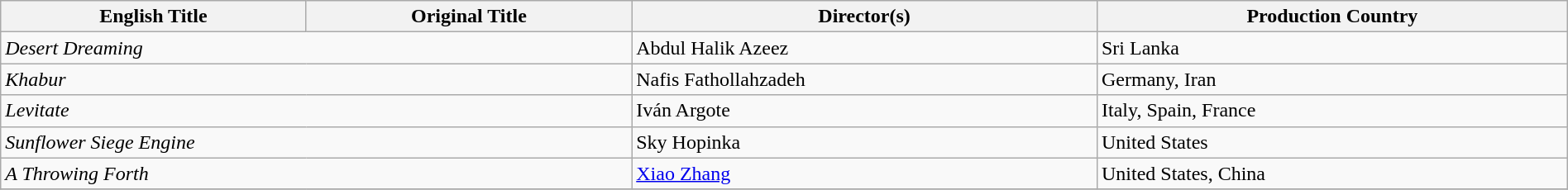<table class="wikitable" style="width:100%; margin-bottom:4px">
<tr>
<th>English Title</th>
<th>Original Title</th>
<th>Director(s)</th>
<th>Production Country</th>
</tr>
<tr>
<td colspan="2"><em>Desert Dreaming</em></td>
<td>Abdul Halik Azeez</td>
<td>Sri Lanka</td>
</tr>
<tr>
<td colspan="2"><em>Khabur</em></td>
<td>Nafis Fathollahzadeh</td>
<td>Germany, Iran</td>
</tr>
<tr>
<td colspan="2"><em>Levitate</em></td>
<td>Iván Argote</td>
<td>Italy, Spain, France</td>
</tr>
<tr>
<td colspan="2"><em>Sunflower Siege Engine</em></td>
<td>Sky Hopinka</td>
<td>United States</td>
</tr>
<tr>
<td colspan="2"><em>A Throwing Forth</em></td>
<td><a href='#'>Xiao Zhang</a></td>
<td>United States, China</td>
</tr>
<tr>
</tr>
</table>
